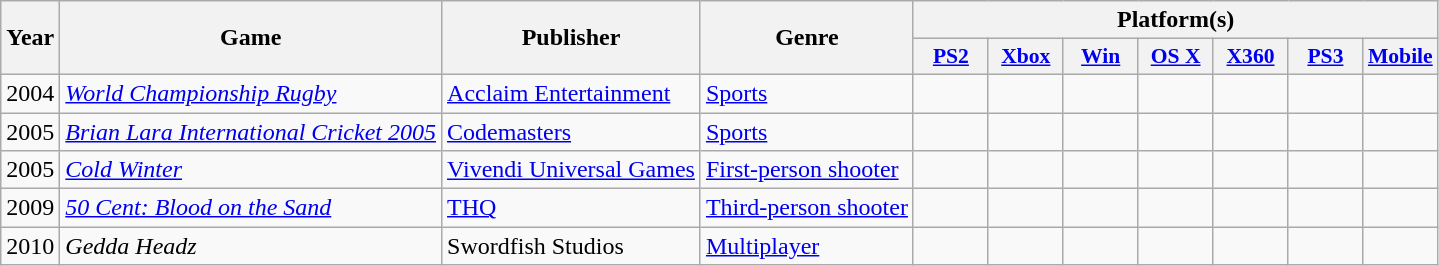<table class="wikitable sortable">
<tr>
<th rowspan="2">Year</th>
<th rowspan="2">Game</th>
<th class="unsortable" rowspan="2">Publisher</th>
<th class="unsortable" rowspan="2">Genre</th>
<th colspan="9">Platform(s)</th>
</tr>
<tr>
<th style="width:3em; font-size:90%" class="unsortable"><a href='#'>PS2</a></th>
<th style="width:3em; font-size:90%" class="unsortable"><a href='#'>Xbox</a></th>
<th style="width:3em; font-size:90%" class="unsortable"><a href='#'>Win</a></th>
<th style="width:3em; font-size:90%" class="unsortable"><a href='#'>OS X</a></th>
<th style="width:3em; font-size:90%" class="unsortable"><a href='#'>X360</a></th>
<th style="width:3em; font-size:90%" class="unsortable"><a href='#'>PS3</a></th>
<th style="width:3em; font-size:90%" class="unsortable"><a href='#'>Mobile</a></th>
</tr>
<tr>
<td>2004</td>
<td><em><a href='#'>World Championship Rugby</a></em></td>
<td><a href='#'>Acclaim Entertainment</a></td>
<td><a href='#'>Sports</a></td>
<td></td>
<td></td>
<td></td>
<td></td>
<td></td>
<td></td>
<td></td>
</tr>
<tr>
<td>2005</td>
<td><em><a href='#'>Brian Lara International Cricket 2005</a></em></td>
<td><a href='#'>Codemasters</a></td>
<td><a href='#'>Sports</a></td>
<td></td>
<td></td>
<td></td>
<td></td>
<td></td>
<td></td>
<td></td>
</tr>
<tr>
<td>2005</td>
<td><em><a href='#'>Cold Winter</a></em></td>
<td><a href='#'>Vivendi Universal Games</a></td>
<td><a href='#'>First-person shooter</a></td>
<td></td>
<td></td>
<td></td>
<td></td>
<td></td>
<td></td>
<td></td>
</tr>
<tr>
<td>2009</td>
<td><em><a href='#'>50 Cent: Blood on the Sand</a></em></td>
<td><a href='#'>THQ</a></td>
<td><a href='#'>Third-person shooter</a></td>
<td></td>
<td></td>
<td></td>
<td></td>
<td></td>
<td></td>
<td></td>
</tr>
<tr>
<td>2010</td>
<td><em>Gedda Headz</em></td>
<td>Swordfish Studios</td>
<td><a href='#'>Multiplayer</a></td>
<td></td>
<td></td>
<td></td>
<td></td>
<td></td>
<td></td>
<td></td>
</tr>
</table>
